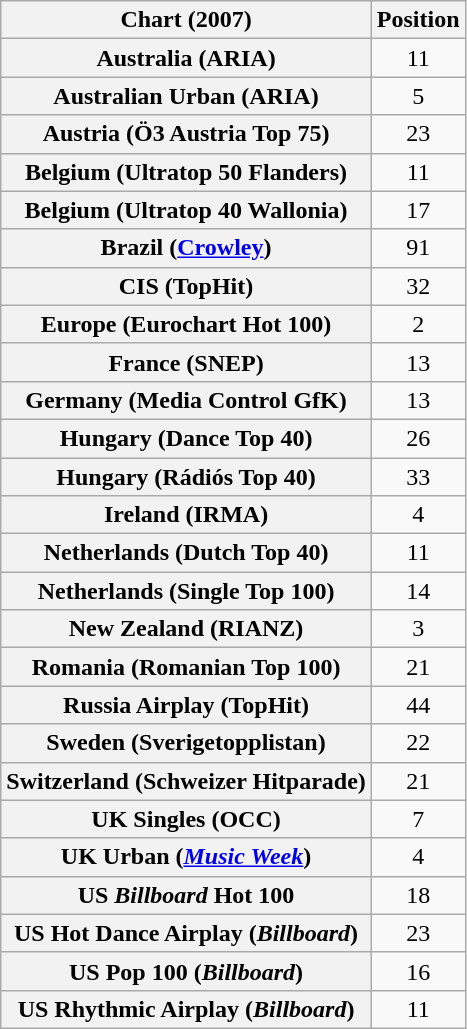<table class="wikitable sortable plainrowheaders" style="text-align:center">
<tr>
<th scope="col">Chart (2007)</th>
<th scope="col">Position</th>
</tr>
<tr>
<th scope="row">Australia (ARIA)</th>
<td>11</td>
</tr>
<tr>
<th scope="row">Australian Urban (ARIA)</th>
<td>5</td>
</tr>
<tr>
<th scope="row">Austria (Ö3 Austria Top 75)</th>
<td>23</td>
</tr>
<tr>
<th scope="row">Belgium (Ultratop 50 Flanders)</th>
<td>11</td>
</tr>
<tr>
<th scope="row">Belgium (Ultratop 40 Wallonia)</th>
<td>17</td>
</tr>
<tr>
<th scope="row">Brazil (<a href='#'>Crowley</a>)</th>
<td>91</td>
</tr>
<tr>
<th scope="row">CIS (TopHit)</th>
<td>32</td>
</tr>
<tr>
<th scope="row">Europe (Eurochart Hot 100)</th>
<td>2</td>
</tr>
<tr>
<th scope="row">France (SNEP)</th>
<td>13</td>
</tr>
<tr>
<th scope="row">Germany (Media Control GfK)</th>
<td>13</td>
</tr>
<tr>
<th scope="row">Hungary (Dance Top 40)</th>
<td>26</td>
</tr>
<tr>
<th scope="row">Hungary (Rádiós Top 40)</th>
<td>33</td>
</tr>
<tr>
<th scope="row">Ireland (IRMA)</th>
<td>4</td>
</tr>
<tr>
<th scope="row">Netherlands (Dutch Top 40)</th>
<td>11</td>
</tr>
<tr>
<th scope="row">Netherlands (Single Top 100)</th>
<td>14</td>
</tr>
<tr>
<th scope="row">New Zealand (RIANZ)</th>
<td>3</td>
</tr>
<tr>
<th scope="row">Romania (Romanian Top 100)</th>
<td>21</td>
</tr>
<tr>
<th scope="row">Russia Airplay (TopHit)</th>
<td>44</td>
</tr>
<tr>
<th scope="row">Sweden (Sverigetopplistan)</th>
<td>22</td>
</tr>
<tr>
<th scope="row">Switzerland (Schweizer Hitparade)</th>
<td>21</td>
</tr>
<tr>
<th scope="row">UK Singles (OCC)</th>
<td>7</td>
</tr>
<tr>
<th scope="row">UK Urban (<em><a href='#'>Music Week</a></em>)</th>
<td>4</td>
</tr>
<tr>
<th scope="row">US <em>Billboard</em> Hot 100</th>
<td>18</td>
</tr>
<tr>
<th scope="row">US Hot Dance Airplay (<em>Billboard</em>)</th>
<td>23</td>
</tr>
<tr>
<th scope="row">US Pop 100 (<em>Billboard</em>)</th>
<td>16</td>
</tr>
<tr>
<th scope="row">US Rhythmic Airplay (<em>Billboard</em>)</th>
<td>11</td>
</tr>
</table>
